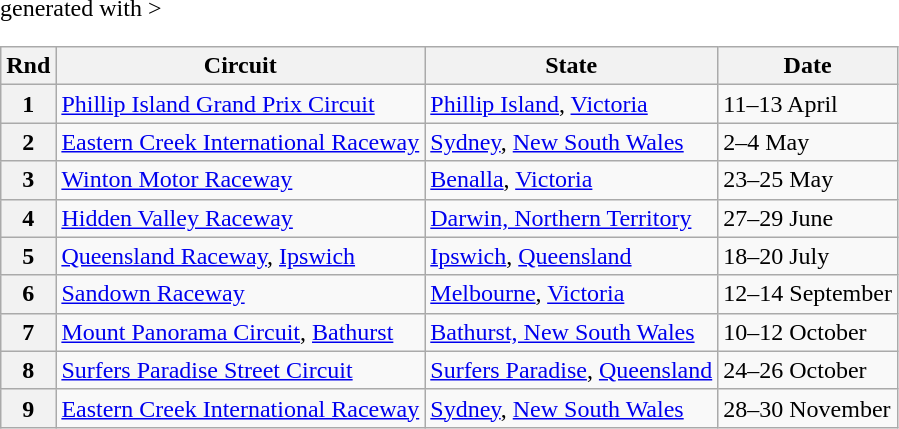<table class="wikitable" <hiddentext>generated with >
<tr>
<th align="center">Rnd</th>
<th>Circuit</th>
<th>State</th>
<th>Date</th>
</tr>
<tr>
<th>1</th>
<td> <a href='#'>Phillip Island Grand Prix Circuit</a></td>
<td><a href='#'>Phillip Island</a>, <a href='#'>Victoria</a></td>
<td>11–13 April</td>
</tr>
<tr>
<th>2</th>
<td> <a href='#'>Eastern Creek International Raceway</a></td>
<td><a href='#'>Sydney</a>, <a href='#'>New South Wales</a></td>
<td>2–4 May</td>
</tr>
<tr>
<th>3</th>
<td> <a href='#'>Winton Motor Raceway</a></td>
<td><a href='#'>Benalla</a>, <a href='#'>Victoria</a></td>
<td>23–25 May</td>
</tr>
<tr>
<th>4</th>
<td> <a href='#'>Hidden Valley Raceway</a></td>
<td><a href='#'>Darwin, Northern Territory</a></td>
<td>27–29 June</td>
</tr>
<tr>
<th>5</th>
<td> <a href='#'>Queensland Raceway</a>, <a href='#'>Ipswich</a></td>
<td><a href='#'>Ipswich</a>, <a href='#'>Queensland</a></td>
<td>18–20 July</td>
</tr>
<tr>
<th>6</th>
<td> <a href='#'>Sandown Raceway</a></td>
<td><a href='#'>Melbourne</a>, <a href='#'>Victoria</a></td>
<td>12–14 September</td>
</tr>
<tr>
<th>7</th>
<td> <a href='#'>Mount Panorama Circuit</a>, <a href='#'>Bathurst</a></td>
<td><a href='#'>Bathurst, New South Wales</a></td>
<td>10–12 October</td>
</tr>
<tr>
<th>8</th>
<td> <a href='#'>Surfers Paradise Street Circuit</a></td>
<td><a href='#'>Surfers Paradise</a>, <a href='#'>Queensland</a></td>
<td>24–26 October</td>
</tr>
<tr>
<th>9</th>
<td> <a href='#'>Eastern Creek International Raceway</a></td>
<td><a href='#'>Sydney</a>, <a href='#'>New South Wales</a></td>
<td>28–30 November</td>
</tr>
</table>
